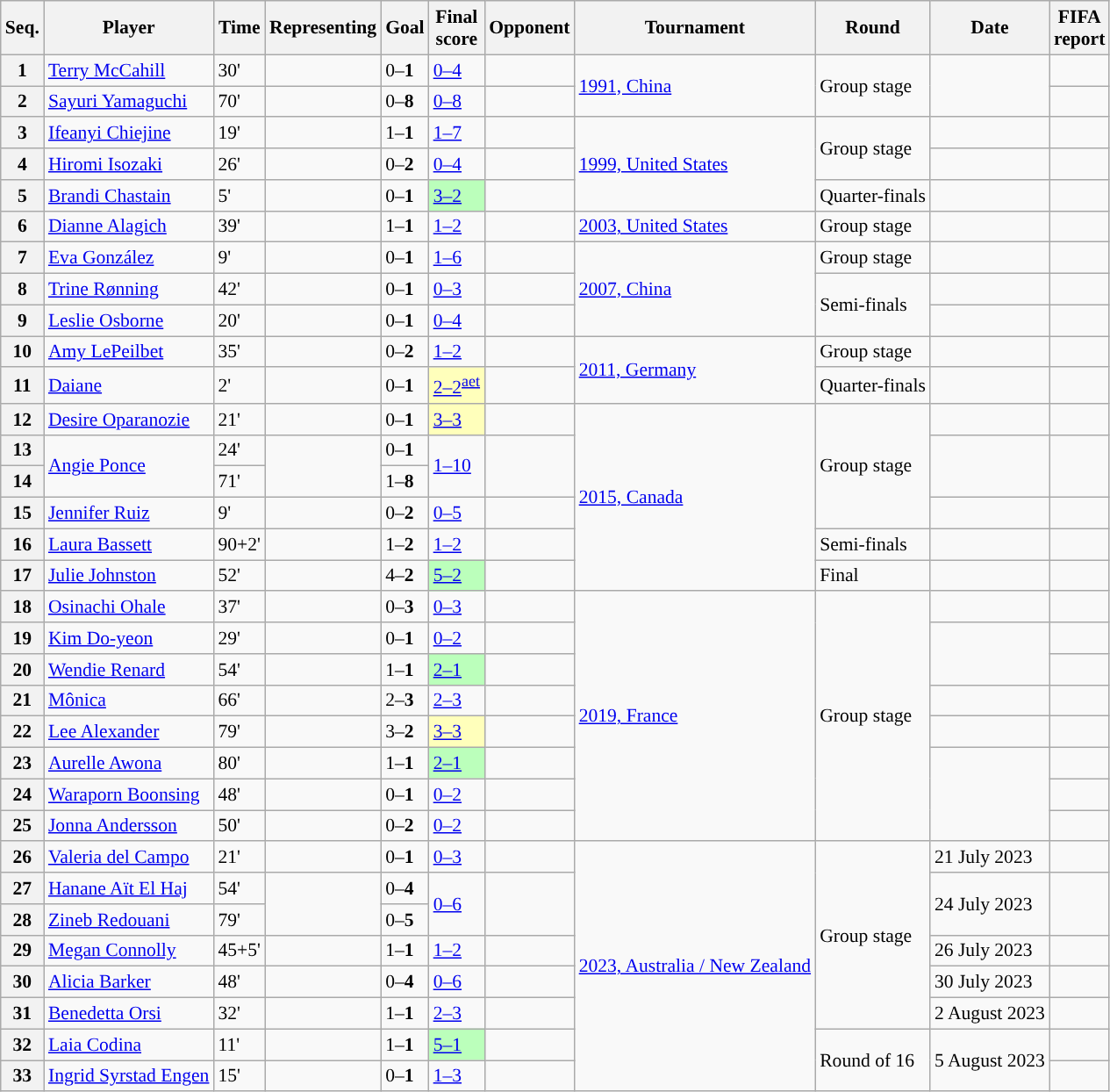<table class="wikitable sortable" style="font-size:90%;">
<tr>
<th>Seq.</th>
<th>Player</th>
<th data-sort-type="number">Time</th>
<th>Representing</th>
<th class="unsortable">Goal</th>
<th class="unsortable">Final<br>score</th>
<th>Opponent</th>
<th>Tournament</th>
<th>Round</th>
<th>Date</th>
<th class="unsortable">FIFA<br>report</th>
</tr>
<tr>
<th>1</th>
<td data-sort-value="Mccahill, Terry"><a href='#'>Terry McCahill</a></td>
<td>30'</td>
<td></td>
<td>0–<strong>1</strong></td>
<td><a href='#'>0–4</a></td>
<td></td>
<td rowspan=2><a href='#'>1991, China</a></td>
<td rowspan=2>Group stage</td>
<td rowspan=2></td>
<td></td>
</tr>
<tr>
<th>2</th>
<td data-sort-value="Yamaguchi, Sayuri"><a href='#'>Sayuri Yamaguchi</a></td>
<td>70'</td>
<td></td>
<td>0–<strong>8</strong></td>
<td><a href='#'>0–8</a></td>
<td></td>
<td></td>
</tr>
<tr>
<th>3</th>
<td data-sort-value="Chiejine, Ifeanyi"><a href='#'>Ifeanyi Chiejine</a></td>
<td>19'</td>
<td></td>
<td>1–<strong>1</strong></td>
<td><a href='#'>1–7</a></td>
<td></td>
<td rowspan=3><a href='#'>1999, United States</a></td>
<td rowspan=2>Group stage</td>
<td></td>
<td></td>
</tr>
<tr>
<th>4</th>
<td data-sort-value="Isozaki, Hiromi"><a href='#'>Hiromi Isozaki</a></td>
<td>26'</td>
<td></td>
<td>0–<strong>2</strong></td>
<td><a href='#'>0–4</a></td>
<td></td>
<td></td>
<td></td>
</tr>
<tr>
<th>5</th>
<td data-sort-value="Chastain, Brandi"><a href='#'>Brandi Chastain</a></td>
<td>5'</td>
<td></td>
<td>0–<strong>1</strong></td>
<td style="background:#bbffbb"><a href='#'>3–2</a></td>
<td></td>
<td>Quarter-finals</td>
<td></td>
<td></td>
</tr>
<tr>
<th>6</th>
<td data-sort-value="Alagich, Dianne"><a href='#'>Dianne Alagich</a></td>
<td>39'</td>
<td></td>
<td>1–<strong>1</strong></td>
<td><a href='#'>1–2</a></td>
<td></td>
<td><a href='#'>2003, United States</a></td>
<td>Group stage</td>
<td></td>
<td></td>
</tr>
<tr>
<th>7</th>
<td data-sort-value="González, Eva"><a href='#'>Eva González</a></td>
<td>9'</td>
<td></td>
<td>0–<strong>1</strong></td>
<td><a href='#'>1–6</a></td>
<td></td>
<td rowspan=3><a href='#'>2007, China</a></td>
<td>Group stage</td>
<td></td>
<td></td>
</tr>
<tr>
<th>8</th>
<td data-sort-value="Rønning, Trine"><a href='#'>Trine Rønning</a></td>
<td>42'</td>
<td></td>
<td>0–<strong>1</strong></td>
<td><a href='#'>0–3</a></td>
<td></td>
<td rowspan=2>Semi-finals</td>
<td></td>
<td></td>
</tr>
<tr>
<th>9</th>
<td data-sort-value="Osborne, Leslie"><a href='#'>Leslie Osborne</a></td>
<td>20'</td>
<td></td>
<td>0–<strong>1</strong></td>
<td><a href='#'>0–4</a></td>
<td></td>
<td></td>
<td></td>
</tr>
<tr>
<th>10</th>
<td data-sort-value="Lepeilbet, Amy"><a href='#'>Amy LePeilbet</a></td>
<td>35'</td>
<td></td>
<td>0–<strong>2</strong></td>
<td><a href='#'>1–2</a></td>
<td></td>
<td rowspan=2><a href='#'>2011, Germany</a></td>
<td>Group stage</td>
<td></td>
<td></td>
</tr>
<tr>
<th>11</th>
<td data-sort-value="Daiane"><a href='#'>Daiane</a></td>
<td>2'</td>
<td></td>
<td>0–<strong>1</strong></td>
<td style="background:#ffffbb"><a href='#'>2–2</a><sup><a href='#'>aet</a></sup></td>
<td></td>
<td>Quarter-finals</td>
<td></td>
<td></td>
</tr>
<tr>
<th>12</th>
<td data-sort-value="Oparanozie, Desire"><a href='#'>Desire Oparanozie</a></td>
<td>21'</td>
<td></td>
<td>0–<strong>1</strong></td>
<td style="background:#ffffbb"><a href='#'>3–3</a></td>
<td></td>
<td rowspan=6><a href='#'>2015, Canada</a></td>
<td rowspan=4>Group stage</td>
<td></td>
<td></td>
</tr>
<tr>
<th>13</th>
<td data-sort-value="Ponce, Angie" rowspan=2><a href='#'>Angie Ponce</a></td>
<td>24'</td>
<td rowspan=2></td>
<td>0–<strong>1</strong></td>
<td rowspan=2><a href='#'>1–10</a></td>
<td rowspan=2></td>
<td rowspan=2></td>
<td rowspan=2></td>
</tr>
<tr>
<th>14</th>
<td>71'</td>
<td>1–<strong>8</strong></td>
</tr>
<tr>
<th>15</th>
<td data-sort-value="Ruiz, Jennifer"><a href='#'>Jennifer Ruiz</a></td>
<td>9'</td>
<td></td>
<td>0–<strong>2</strong></td>
<td><a href='#'>0–5</a></td>
<td></td>
<td></td>
<td></td>
</tr>
<tr>
<th>16</th>
<td data-sort-value="Bassett, Laura"><a href='#'>Laura Bassett</a></td>
<td>90+2'</td>
<td></td>
<td>1–<strong>2</strong></td>
<td><a href='#'>1–2</a></td>
<td></td>
<td>Semi-finals</td>
<td></td>
<td></td>
</tr>
<tr>
<th>17</th>
<td data-sort-value="Johnston, Julie"><a href='#'>Julie Johnston</a></td>
<td>52'</td>
<td></td>
<td>4–<strong>2</strong></td>
<td style="background:#bbffbb"><a href='#'>5–2</a></td>
<td></td>
<td>Final</td>
<td></td>
<td></td>
</tr>
<tr>
<th>18</th>
<td data-sort-value="Ohale, Osinachi]]"><a href='#'>Osinachi Ohale</a></td>
<td>37'</td>
<td></td>
<td>0–<strong>3</strong></td>
<td><a href='#'>0–3</a></td>
<td></td>
<td rowspan=8><a href='#'>2019, France</a></td>
<td rowspan=8>Group stage</td>
<td></td>
<td></td>
</tr>
<tr>
<th>19</th>
<td data-sort-value="Kim, Do-yeon"><a href='#'>Kim Do-yeon</a></td>
<td>29'</td>
<td></td>
<td>0–<strong>1</strong></td>
<td><a href='#'>0–2</a></td>
<td></td>
<td rowspan=2></td>
<td></td>
</tr>
<tr>
<th>20</th>
<td data-sort-value="Renard, Wendie"><a href='#'>Wendie Renard</a></td>
<td>54'</td>
<td></td>
<td>1–<strong>1</strong></td>
<td style="background:#bbffbb"><a href='#'>2–1</a></td>
<td></td>
<td></td>
</tr>
<tr>
<th>21</th>
<td data-sort-value="Mônica"><a href='#'>Mônica</a></td>
<td>66'</td>
<td></td>
<td>2–<strong>3</strong></td>
<td><a href='#'>2–3</a></td>
<td></td>
<td></td>
<td></td>
</tr>
<tr>
<th>22</th>
<td data-sort-value="Alexander, Lee"><a href='#'>Lee Alexander</a></td>
<td>79'</td>
<td></td>
<td>3–<strong>2</strong></td>
<td style="background:#ffffbb"><a href='#'>3–3</a></td>
<td></td>
<td></td>
<td></td>
</tr>
<tr>
<th>23</th>
<td data-sort-value="Awona, Aurelle"><a href='#'>Aurelle Awona</a></td>
<td>80'</td>
<td></td>
<td>1–<strong>1</strong></td>
<td style="background:#bbffbb"><a href='#'>2–1</a></td>
<td></td>
<td rowspan=3></td>
<td></td>
</tr>
<tr>
<th>24</th>
<td data-sort-value="Boonsing, Waraporn"><a href='#'>Waraporn Boonsing</a></td>
<td>48'</td>
<td></td>
<td>0–<strong>1</strong></td>
<td><a href='#'>0–2</a></td>
<td></td>
<td></td>
</tr>
<tr>
<th>25</th>
<td data-sort-value="Andersson, Jonna"><a href='#'>Jonna Andersson</a></td>
<td>50'</td>
<td></td>
<td>0–<strong>2</strong></td>
<td><a href='#'>0–2</a></td>
<td></td>
<td></td>
</tr>
<tr>
<th>26</th>
<td data-sort-value="del Campo, Valeria"><a href='#'>Valeria del Campo</a></td>
<td>21'</td>
<td></td>
<td>0–<strong>1</strong></td>
<td><a href='#'>0–3</a></td>
<td></td>
<td rowspan=8><a href='#'>2023, Australia / New Zealand</a></td>
<td rowspan=6>Group stage</td>
<td>21 July 2023</td>
<td></td>
</tr>
<tr>
<th>27</th>
<td data-sort-value="Aït El Haj, Hanane"><a href='#'>Hanane Aït El Haj</a></td>
<td>54'</td>
<td rowspan=2></td>
<td>0–<strong>4</strong></td>
<td rowspan=2><a href='#'>0–6</a></td>
<td rowspan=2></td>
<td rowspan=2>24 July 2023</td>
<td rowspan=2></td>
</tr>
<tr>
<th>28</th>
<td data-sort-value="Redouani, Zineb"><a href='#'>Zineb Redouani</a></td>
<td>79'</td>
<td>0–<strong>5</strong></td>
</tr>
<tr>
<th>29</th>
<td data-sort-value="Connolly, Megan"><a href='#'>Megan Connolly</a></td>
<td>45+5'</td>
<td></td>
<td>1–<strong>1</strong></td>
<td><a href='#'>1–2</a></td>
<td></td>
<td>26 July 2023</td>
<td></td>
</tr>
<tr>
<th>30</th>
<td data-sort-value="Barker, Alicia"><a href='#'>Alicia Barker</a></td>
<td>48'</td>
<td></td>
<td>0–<strong>4</strong></td>
<td><a href='#'>0–6</a></td>
<td></td>
<td>30 July 2023</td>
<td></td>
</tr>
<tr>
<th>31</th>
<td data-sort-value="Orsi, Benedetta"><a href='#'>Benedetta Orsi</a></td>
<td>32'</td>
<td></td>
<td>1–<strong>1</strong></td>
<td><a href='#'>2–3</a></td>
<td></td>
<td>2 August 2023</td>
<td></td>
</tr>
<tr>
<th>32</th>
<td data-sort-value="Codina, Laia"><a href='#'>Laia Codina</a></td>
<td>11'</td>
<td></td>
<td>1–<strong>1</strong></td>
<td style="background:#bbffbb"><a href='#'>5–1</a></td>
<td></td>
<td rowspan=2>Round of 16</td>
<td rowspan=2>5 August 2023</td>
<td></td>
</tr>
<tr>
<th>33</th>
<td data-sort-value="Syrstad Engen, Ingrid"><a href='#'>Ingrid Syrstad Engen</a></td>
<td>15'</td>
<td></td>
<td>0–<strong>1</strong></td>
<td><a href='#'>1–3</a></td>
<td></td>
<td></td>
</tr>
</table>
